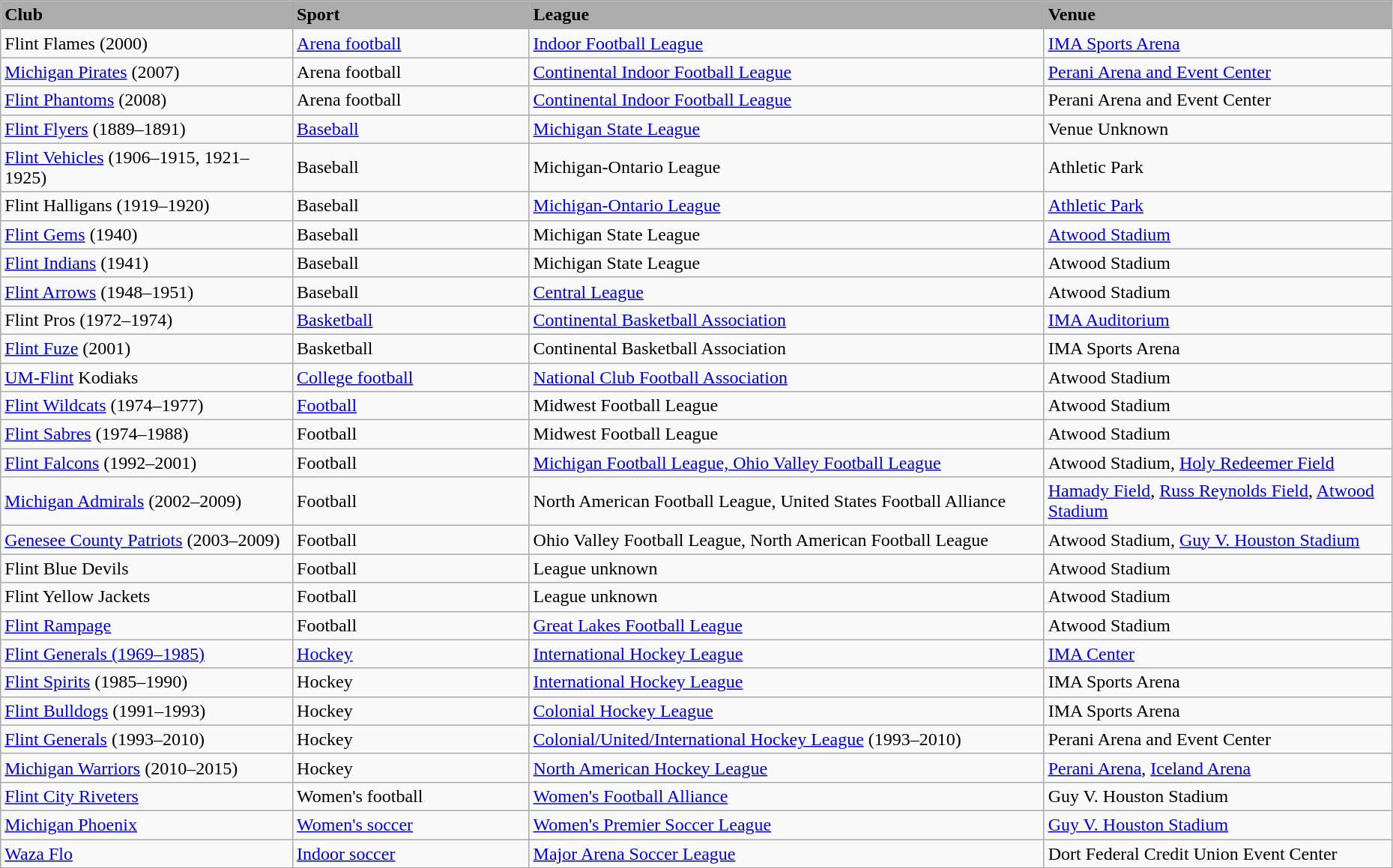<table class="wikitable sortable mw-collapsible mw-collapsed" border="0" cellpadding="2" cellspacing="2" style="width:98%;">
<tr style="background:#adadad;">
<td style="width:150px;"><strong>Club</strong></td>
<td style="width:120px;"><strong>Sport</strong></td>
<td style="width:270px;"><strong>League</strong></td>
<td style="width:180px;"><strong>Venue</strong></td>
</tr>
<tr>
<td>Flint Flames (2000)</td>
<td><a href='#'>Arena football</a></td>
<td><a href='#'>Indoor Football League</a></td>
<td><a href='#'>IMA Sports Arena</a></td>
</tr>
<tr>
<td><a href='#'>Michigan Pirates</a> (2007)</td>
<td>Arena football</td>
<td><a href='#'>Continental Indoor Football League</a></td>
<td><a href='#'>Perani Arena and Event Center</a></td>
</tr>
<tr>
<td><a href='#'>Flint Phantoms</a> (2008)</td>
<td>Arena football</td>
<td><a href='#'>Continental Indoor Football League</a></td>
<td>Perani Arena and Event Center</td>
</tr>
<tr>
<td><a href='#'>Flint Flyers</a> (1889–1891)</td>
<td><a href='#'>Baseball</a></td>
<td><a href='#'>Michigan State League</a></td>
<td>Venue Unknown</td>
</tr>
<tr>
<td><a href='#'>Flint Vehicles</a> (1906–1915, 1921–1925)</td>
<td>Baseball</td>
<td>Michigan-Ontario League</td>
<td>Athletic Park</td>
</tr>
<tr>
<td>Flint Halligans (1919–1920)</td>
<td>Baseball</td>
<td><a href='#'>Michigan-Ontario League</a></td>
<td><a href='#'>Athletic Park</a></td>
</tr>
<tr>
<td><a href='#'>Flint Gems</a> (1940)</td>
<td>Baseball</td>
<td>Michigan State League</td>
<td><a href='#'>Atwood Stadium</a></td>
</tr>
<tr>
<td><a href='#'>Flint Indians</a> (1941)</td>
<td>Baseball</td>
<td>Michigan State League</td>
<td>Atwood Stadium</td>
</tr>
<tr>
<td><a href='#'>Flint Arrows</a> (1948–1951)</td>
<td>Baseball</td>
<td><a href='#'>Central League</a></td>
<td>Atwood Stadium</td>
</tr>
<tr>
<td>Flint Pros (1972–1974)</td>
<td><a href='#'>Basketball</a></td>
<td><a href='#'>Continental Basketball Association</a></td>
<td><a href='#'>IMA Auditorium</a></td>
</tr>
<tr>
<td><a href='#'>Flint Fuze</a> (2001)</td>
<td>Basketball</td>
<td>Continental Basketball Association</td>
<td>IMA Sports Arena</td>
</tr>
<tr>
<td><a href='#'>UM-Flint</a> Kodiaks</td>
<td><a href='#'>College football</a></td>
<td><a href='#'>National Club Football Association</a></td>
<td>Atwood Stadium</td>
</tr>
<tr>
<td><a href='#'>Flint Wildcats</a> (1974–1977)</td>
<td><a href='#'>Football</a></td>
<td>Midwest Football League</td>
<td>Atwood Stadium</td>
</tr>
<tr>
<td><a href='#'>Flint Sabres</a> (1974–1988)</td>
<td>Football</td>
<td>Midwest Football League</td>
<td>Atwood Stadium</td>
</tr>
<tr>
<td><a href='#'>Flint Falcons</a> (1992–2001)</td>
<td>Football</td>
<td><a href='#'>Michigan Football League, Ohio Valley Football League</a></td>
<td>Atwood Stadium, <a href='#'>Holy Redeemer Field</a></td>
</tr>
<tr>
<td><a href='#'>Michigan Admirals</a> (2002–2009)</td>
<td>Football</td>
<td>North American Football League, United States Football Alliance</td>
<td><a href='#'>Hamady Field</a>, <a href='#'>Russ Reynolds Field</a>, <a href='#'>Atwood Stadium</a></td>
</tr>
<tr>
<td><a href='#'>Genesee County Patriots</a> (2003–2009)</td>
<td>Football</td>
<td>Ohio Valley Football League, North American Football League</td>
<td>Atwood Stadium, <a href='#'>Guy V. Houston Stadium</a></td>
</tr>
<tr>
<td>Flint Blue Devils</td>
<td>Football</td>
<td>League unknown</td>
<td>Atwood Stadium</td>
</tr>
<tr>
<td>Flint Yellow Jackets</td>
<td>Football</td>
<td>League unknown</td>
<td>Atwood Stadium</td>
</tr>
<tr>
<td><a href='#'>Flint Rampage</a></td>
<td>Football</td>
<td><a href='#'>Great Lakes Football League</a></td>
<td>Atwood Stadium</td>
</tr>
<tr>
<td><a href='#'>Flint Generals (1969–1985)</a></td>
<td><a href='#'>Hockey</a></td>
<td><a href='#'>International Hockey League</a></td>
<td><a href='#'>IMA Center</a></td>
</tr>
<tr>
<td><a href='#'>Flint Spirits</a> (1985–1990)</td>
<td>Hockey</td>
<td><a href='#'>International Hockey League</a></td>
<td>IMA Sports Arena</td>
</tr>
<tr>
<td><a href='#'>Flint Bulldogs</a> (1991–1993)</td>
<td>Hockey</td>
<td><a href='#'>Colonial Hockey League</a></td>
<td>IMA Sports Arena</td>
</tr>
<tr>
<td><a href='#'>Flint Generals</a> (1993–2010)</td>
<td>Hockey</td>
<td><a href='#'>Colonial/United/International Hockey League</a> (1993–2010)</td>
<td>Perani Arena and Event Center</td>
</tr>
<tr>
<td><a href='#'>Michigan Warriors</a> (2010–2015)</td>
<td>Hockey</td>
<td><a href='#'>North American Hockey League</a></td>
<td><a href='#'>Perani Arena</a>, <a href='#'>Iceland Arena</a></td>
</tr>
<tr>
<td><a href='#'>Flint City Riveters</a></td>
<td>Women's football</td>
<td><a href='#'>Women's Football Alliance</a></td>
<td>Guy V. Houston Stadium</td>
</tr>
<tr>
<td><a href='#'>Michigan Phoenix</a></td>
<td><a href='#'>Women's soccer</a></td>
<td><a href='#'>Women's Premier Soccer League</a></td>
<td><a href='#'>Guy V. Houston Stadium</a></td>
</tr>
<tr>
<td><a href='#'>Waza Flo</a></td>
<td><a href='#'>Indoor soccer</a></td>
<td><a href='#'>Major Arena Soccer League</a></td>
<td>Dort Federal Credit Union Event Center</td>
</tr>
</table>
